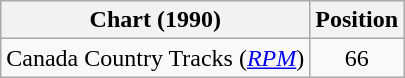<table class="wikitable sortable">
<tr>
<th scope="col">Chart (1990)</th>
<th scope="col">Position</th>
</tr>
<tr>
<td>Canada Country Tracks (<em><a href='#'>RPM</a></em>)</td>
<td align="center">66</td>
</tr>
</table>
